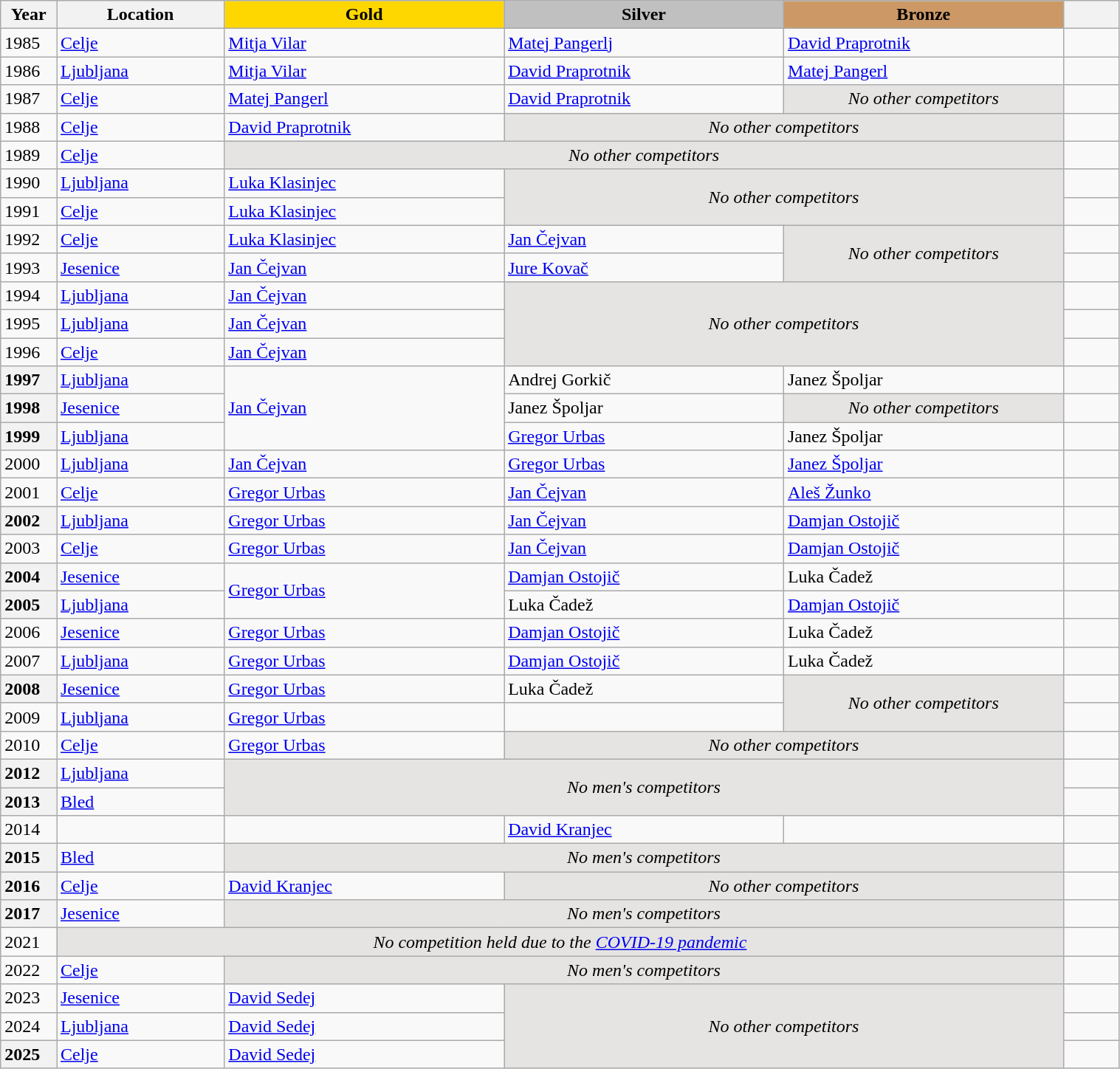<table class="wikitable unsortable" style="text-align:left; width:80%">
<tr>
<th scope="col" style="text-align:center; width:5%">Year</th>
<th scope="col" style="text-align:center; width:15%">Location</th>
<td scope="col" style="text-align:center; width:25%; background:gold"><strong>Gold</strong></td>
<td scope="col" style="text-align:center; width:25%; background:silver"><strong>Silver</strong></td>
<td scope="col" style="text-align:center; width:25%; background:#c96"><strong>Bronze</strong></td>
<th scope="col" style="text-align:center; width:5%"></th>
</tr>
<tr>
<td>1985</td>
<td><a href='#'>Celje</a></td>
<td><a href='#'>Mitja Vilar</a></td>
<td><a href='#'>Matej Pangerlj</a></td>
<td><a href='#'>David Praprotnik</a></td>
<td></td>
</tr>
<tr>
<td>1986</td>
<td><a href='#'>Ljubljana</a></td>
<td><a href='#'>Mitja Vilar</a></td>
<td><a href='#'>David Praprotnik</a></td>
<td><a href='#'>Matej Pangerl</a></td>
<td></td>
</tr>
<tr>
<td>1987</td>
<td><a href='#'>Celje</a></td>
<td><a href='#'>Matej Pangerl</a></td>
<td><a href='#'>David Praprotnik</a></td>
<td bgcolor="e5e4e2" align="center"><em>No other competitors</em></td>
<td></td>
</tr>
<tr>
<td>1988</td>
<td><a href='#'>Celje</a></td>
<td><a href='#'>David Praprotnik</a></td>
<td colspan=2 bgcolor="e5e4e2" align="center"><em>No other competitors</em></td>
<td></td>
</tr>
<tr>
<td>1989</td>
<td><a href='#'>Celje</a></td>
<td colspan=3 bgcolor="e5e4e2" align="center"><em>No other competitors</em></td>
<td></td>
</tr>
<tr>
<td>1990</td>
<td><a href='#'>Ljubljana</a></td>
<td><a href='#'>Luka Klasinjec</a></td>
<td colspan="2" rowspan="2" bgcolor="e5e4e2" align="center"><em>No other competitors</em></td>
<td></td>
</tr>
<tr>
<td>1991</td>
<td><a href='#'>Celje</a></td>
<td><a href='#'>Luka Klasinjec</a></td>
<td></td>
</tr>
<tr>
<td>1992</td>
<td><a href='#'>Celje</a></td>
<td><a href='#'>Luka Klasinjec</a></td>
<td><a href='#'>Jan Čejvan</a></td>
<td rowspan="2" bgcolor="e5e4e2" align="center"><em>No other competitors</em></td>
<td></td>
</tr>
<tr>
<td>1993</td>
<td><a href='#'>Jesenice</a></td>
<td><a href='#'>Jan Čejvan</a></td>
<td><a href='#'>Jure Kovač</a></td>
<td></td>
</tr>
<tr>
<td>1994</td>
<td><a href='#'>Ljubljana</a></td>
<td><a href='#'>Jan Čejvan</a></td>
<td colspan="2" rowspan="3" bgcolor="e5e4e2" align="center"><em>No other competitors</em></td>
<td></td>
</tr>
<tr>
<td>1995</td>
<td><a href='#'>Ljubljana</a></td>
<td><a href='#'>Jan Čejvan</a></td>
<td></td>
</tr>
<tr>
<td>1996</td>
<td><a href='#'>Celje</a></td>
<td><a href='#'>Jan Čejvan</a></td>
<td></td>
</tr>
<tr>
<th scope="row" style="text-align:left">1997</th>
<td><a href='#'>Ljubljana</a></td>
<td rowspan="3"><a href='#'>Jan Čejvan</a></td>
<td>Andrej Gorkič</td>
<td>Janez Špoljar</td>
<td></td>
</tr>
<tr>
<th scope="row" style="text-align:left">1998</th>
<td><a href='#'>Jesenice</a></td>
<td>Janez Špoljar</td>
<td align="center" bgcolor="e5e4e2"><em>No other competitors</em></td>
<td></td>
</tr>
<tr>
<th scope="row" style="text-align:left">1999</th>
<td><a href='#'>Ljubljana</a></td>
<td><a href='#'>Gregor Urbas</a></td>
<td>Janez Špoljar</td>
<td></td>
</tr>
<tr>
<td>2000</td>
<td><a href='#'>Ljubljana</a></td>
<td><a href='#'>Jan Čejvan</a></td>
<td><a href='#'>Gregor Urbas</a></td>
<td><a href='#'>Janez Špoljar</a></td>
<td></td>
</tr>
<tr>
<td>2001</td>
<td><a href='#'>Celje</a></td>
<td><a href='#'>Gregor Urbas</a></td>
<td><a href='#'>Jan Čejvan</a></td>
<td><a href='#'>Aleš Žunko</a></td>
<td></td>
</tr>
<tr>
<th scope="row" style="text-align:left">2002</th>
<td><a href='#'>Ljubljana</a></td>
<td><a href='#'>Gregor Urbas</a></td>
<td><a href='#'>Jan Čejvan</a></td>
<td><a href='#'>Damjan Ostojič</a></td>
<td></td>
</tr>
<tr>
<td>2003</td>
<td><a href='#'>Celje</a></td>
<td><a href='#'>Gregor Urbas</a></td>
<td><a href='#'>Jan Čejvan</a></td>
<td><a href='#'>Damjan Ostojič</a></td>
<td></td>
</tr>
<tr>
<th scope="row" style="text-align:left">2004</th>
<td><a href='#'>Jesenice</a></td>
<td rowspan="2"><a href='#'>Gregor Urbas</a></td>
<td><a href='#'>Damjan Ostojič</a></td>
<td>Luka Čadež</td>
<td></td>
</tr>
<tr>
<th scope="row" style="text-align:left">2005</th>
<td><a href='#'>Ljubljana</a></td>
<td>Luka Čadež</td>
<td><a href='#'>Damjan Ostojič</a></td>
<td></td>
</tr>
<tr>
<td>2006</td>
<td><a href='#'>Jesenice</a></td>
<td><a href='#'>Gregor Urbas</a></td>
<td><a href='#'>Damjan Ostojič</a></td>
<td>Luka Čadež</td>
<td></td>
</tr>
<tr>
<td>2007</td>
<td><a href='#'>Ljubljana</a></td>
<td><a href='#'>Gregor Urbas</a></td>
<td><a href='#'>Damjan Ostojič</a></td>
<td>Luka Čadež</td>
<td></td>
</tr>
<tr>
<th scope="row" style="text-align:left">2008</th>
<td><a href='#'>Jesenice</a></td>
<td><a href='#'>Gregor Urbas</a></td>
<td>Luka Čadež</td>
<td rowspan="2" bgcolor="e5e4e2" align="center"><em>No other competitors</em></td>
<td></td>
</tr>
<tr>
<td>2009</td>
<td><a href='#'>Ljubljana</a></td>
<td><a href='#'>Gregor Urbas</a></td>
<td></td>
<td></td>
</tr>
<tr>
<td>2010</td>
<td><a href='#'>Celje</a></td>
<td><a href='#'>Gregor Urbas</a></td>
<td colspan=2 bgcolor="e5e4e2" align="center"><em>No other competitors</em></td>
<td></td>
</tr>
<tr>
<th scope="row" style="text-align:left">2012</th>
<td><a href='#'>Ljubljana</a></td>
<td colspan="3" rowspan="2" bgcolor="e5e4e2" align="center"><em>No men's competitors</em></td>
<td></td>
</tr>
<tr>
<th scope="row" style="text-align:left">2013</th>
<td><a href='#'>Bled</a></td>
<td></td>
</tr>
<tr>
<td>2014</td>
<td></td>
<td></td>
<td><a href='#'>David Kranjec</a></td>
<td></td>
<td></td>
</tr>
<tr>
<th scope="row" style="text-align:left">2015</th>
<td><a href='#'>Bled</a></td>
<td colspan="3" bgcolor="e5e4e2" align="center"><em>No men's competitors</em></td>
<td></td>
</tr>
<tr>
<th scope="row" style="text-align:left">2016</th>
<td><a href='#'>Celje</a></td>
<td><a href='#'>David Kranjec</a></td>
<td colspan=2 bgcolor="e5e4e2" align="center"><em>No other competitors</em></td>
<td></td>
</tr>
<tr>
<th scope="row" style="text-align:left">2017</th>
<td><a href='#'>Jesenice</a></td>
<td colspan="3" bgcolor="e5e4e2" align="center"><em>No men's competitors</em></td>
<td></td>
</tr>
<tr>
<td>2021</td>
<td colspan=4 align="center" bgcolor="e5e4e2"><em>No competition held due to the <a href='#'>COVID-19 pandemic</a></em></td>
<td></td>
</tr>
<tr>
<td>2022</td>
<td><a href='#'>Celje</a></td>
<td colspan=3 bgcolor="e5e4e2" align="center"><em>No men's competitors</em></td>
<td></td>
</tr>
<tr>
<td>2023</td>
<td><a href='#'>Jesenice</a></td>
<td><a href='#'>David Sedej</a></td>
<td colspan="2" rowspan="3" bgcolor="e5e4e2" align="center"><em>No other competitors</em></td>
<td></td>
</tr>
<tr>
<td>2024</td>
<td><a href='#'>Ljubljana</a></td>
<td><a href='#'>David Sedej</a></td>
<td></td>
</tr>
<tr>
<th scope="row" style="text-align:left">2025</th>
<td><a href='#'>Celje</a></td>
<td><a href='#'>David Sedej</a></td>
<td></td>
</tr>
</table>
